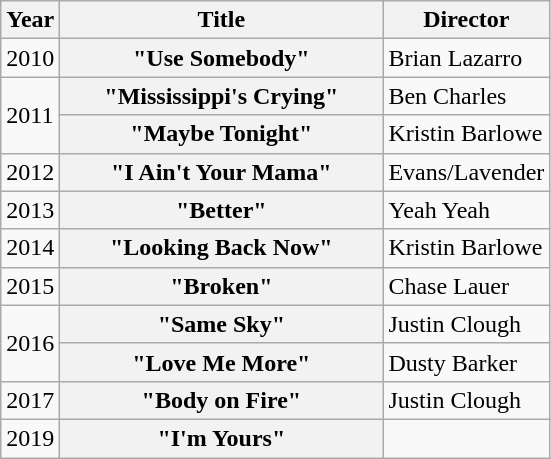<table class="wikitable plainrowheaders">
<tr>
<th>Year</th>
<th style="width:13em;">Title</th>
<th>Director</th>
</tr>
<tr>
<td>2010</td>
<th scope="row">"Use Somebody"</th>
<td>Brian Lazarro</td>
</tr>
<tr>
<td rowspan="2">2011</td>
<th scope="row">"Mississippi's Crying"</th>
<td>Ben Charles</td>
</tr>
<tr>
<th scope="row">"Maybe Tonight"</th>
<td>Kristin Barlowe</td>
</tr>
<tr>
<td>2012</td>
<th scope="row">"I Ain't Your Mama"</th>
<td>Evans/Lavender</td>
</tr>
<tr>
<td>2013</td>
<th scope="row">"Better"</th>
<td>Yeah Yeah</td>
</tr>
<tr>
<td>2014</td>
<th scope="row">"Looking Back Now"</th>
<td>Kristin Barlowe</td>
</tr>
<tr>
<td>2015</td>
<th scope="row">"Broken"</th>
<td>Chase Lauer</td>
</tr>
<tr>
<td rowspan="2">2016</td>
<th scope="row">"Same Sky"</th>
<td>Justin Clough</td>
</tr>
<tr>
<th scope="row">"Love Me More"</th>
<td>Dusty Barker</td>
</tr>
<tr>
<td>2017</td>
<th scope="row">"Body on Fire"</th>
<td>Justin Clough</td>
</tr>
<tr>
<td>2019</td>
<th scope="row">"I'm Yours"</th>
<td></td>
</tr>
</table>
